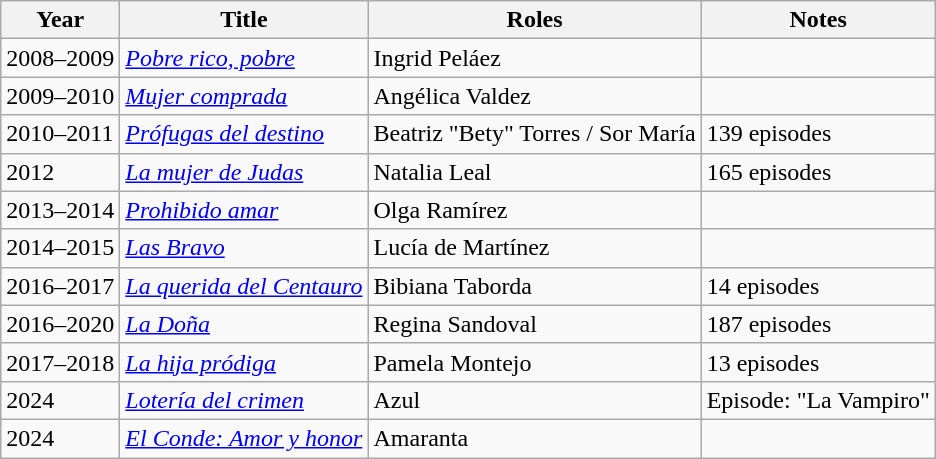<table class="wikitable sortable">
<tr>
<th>Year</th>
<th>Title</th>
<th>Roles</th>
<th>Notes</th>
</tr>
<tr>
<td>2008–2009</td>
<td><em><a href='#'>Pobre rico, pobre</a></em></td>
<td>Ingrid Peláez</td>
<td></td>
</tr>
<tr>
<td>2009–2010</td>
<td><em><a href='#'>Mujer comprada</a></em></td>
<td>Angélica Valdez</td>
<td></td>
</tr>
<tr>
<td>2010–2011</td>
<td><em><a href='#'>Prófugas del destino</a></em></td>
<td>Beatriz "Bety" Torres / Sor María</td>
<td>139 episodes</td>
</tr>
<tr>
<td>2012</td>
<td><em><a href='#'>La mujer de Judas</a></em></td>
<td>Natalia Leal</td>
<td>165 episodes</td>
</tr>
<tr>
<td>2013–2014</td>
<td><em><a href='#'>Prohibido amar</a></em></td>
<td>Olga Ramírez</td>
<td></td>
</tr>
<tr>
<td>2014–2015</td>
<td><em><a href='#'>Las Bravo</a></em></td>
<td>Lucía de Martínez</td>
<td></td>
</tr>
<tr>
<td>2016–2017</td>
<td><em><a href='#'>La querida del Centauro</a></em></td>
<td>Bibiana Taborda</td>
<td>14 episodes</td>
</tr>
<tr>
<td>2016–2020</td>
<td><em><a href='#'>La Doña</a></em></td>
<td>Regina Sandoval</td>
<td>187 episodes</td>
</tr>
<tr>
<td>2017–2018</td>
<td><em><a href='#'>La hija pródiga</a></em></td>
<td>Pamela Montejo</td>
<td>13 episodes</td>
</tr>
<tr>
<td>2024</td>
<td><em><a href='#'>Lotería del crimen</a></em></td>
<td>Azul</td>
<td>Episode: "La Vampiro"</td>
</tr>
<tr>
<td>2024</td>
<td><em><a href='#'>El Conde: Amor y honor</a></em></td>
<td>Amaranta</td>
<td></td>
</tr>
</table>
